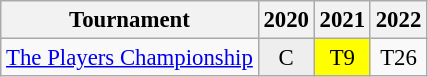<table class="wikitable" style="font-size:95%;text-align:center;">
<tr>
<th>Tournament</th>
<th>2020</th>
<th>2021</th>
<th>2022</th>
</tr>
<tr>
<td align=left><a href='#'>The Players Championship</a></td>
<td style="background:#eeeeee;">C</td>
<td style="background:yellow;">T9</td>
<td>T26</td>
</tr>
</table>
